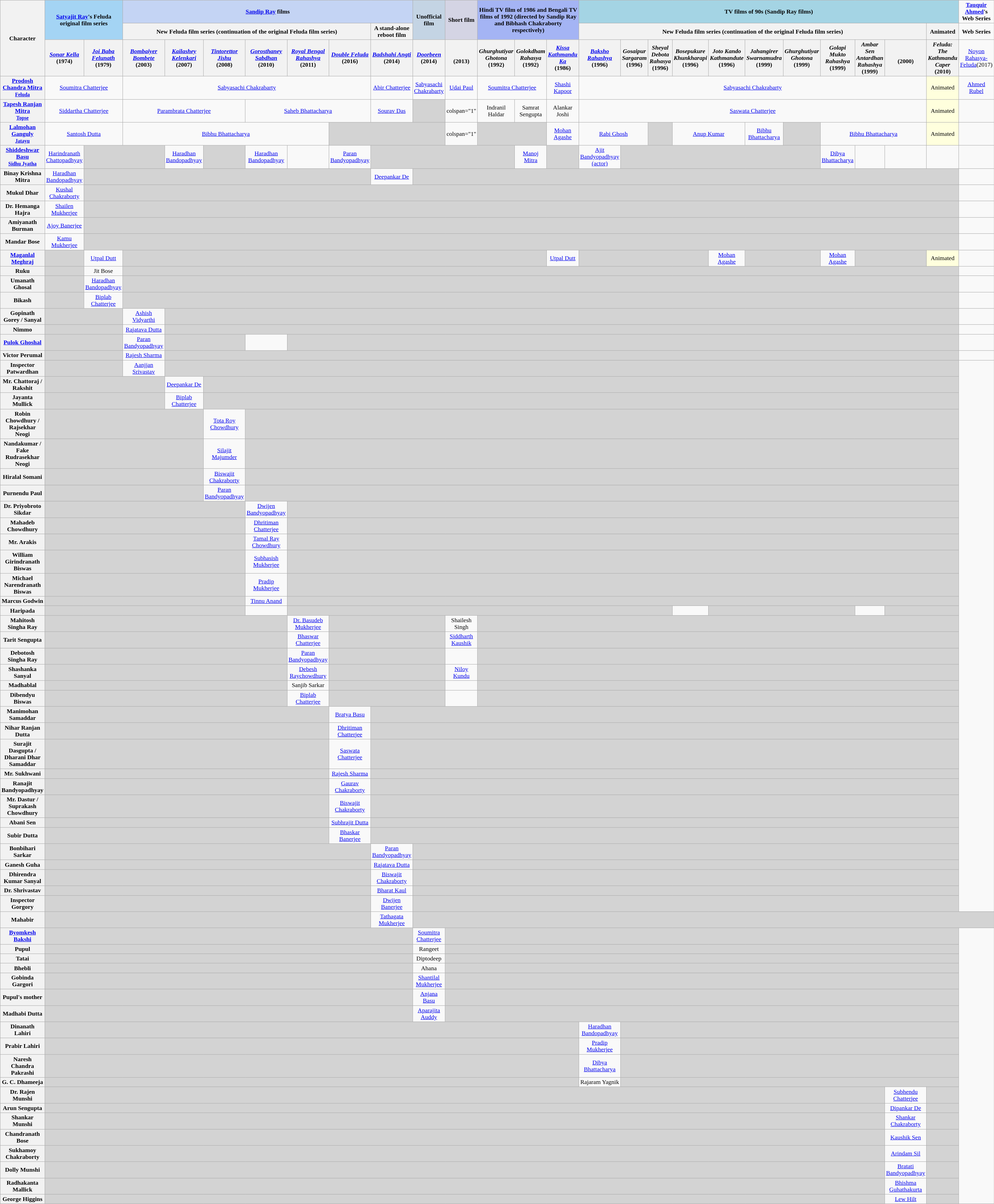<table class="wikitable"  style="text-align:center; width:150%;">
<tr>
<th rowspan="3">Character</th>
<th rowspan="2" colspan="2" style="background:#a4d4f4;"><a href='#'>Satyajit Ray</a>'s Feluda original film series</th>
<th colspan="7" style="background:#c4d4f4;"><a href='#'>Sandip Ray</a> films</th>
<th rowspan="2" style="background:#c4d4e4;">Unofficial film</th>
<th rowspan="2" style="background:#d4d4e4;">Short film</th>
<th rowspan="2" colspan="3" style="background:#a4b4f4;">Hindi TV film of 1986 and Bengali TV films of 1992 (directed by Sandip Ray and Bibhash Chakraborty respectively)</th>
<th colspan="11" style="background:#a4d4e4;">TV films of 90s (Sandip Ray films)</th>
<td><strong><a href='#'>Tauquir Ahmed</a>'s Web Series</strong></td>
</tr>
<tr>
<th colspan="6">New Feluda film series (continuation of the original Feluda film series)</th>
<th>A stand-alone reboot film</th>
<th colspan="10">New Feluda film series (continuation of the original Feluda film series)</th>
<th>Animated</th>
<td><strong>Web Series</strong></td>
</tr>
<tr>
<th width:10%;"><em><a href='#'>Sonar Kella</a></em> <br>(1974)</th>
<th width:10%;"><em><a href='#'>Joi Baba Felunath</a></em> <br>(1979)</th>
<th width:10%;"><em><a href='#'>Bombaiyer Bombete</a></em> <br>(2003)</th>
<th width:10%;"><em><a href='#'>Kailashey Kelenkari</a></em> <br>(2007)</th>
<th width:10%;"><em><a href='#'>Tintorettor Jishu</a></em> <br>(2008)</th>
<th width:10%;"><em><a href='#'>Gorosthaney Sabdhan</a></em> <br>(2010)</th>
<th width:10%;"><em><a href='#'>Royal Bengal Rahashya</a></em> <br>(2011)</th>
<th width:10%;"><em><a href='#'>Double Feluda</a></em> <br>(2016)</th>
<th width:10%;"><em><a href='#'>Badshahi Angti</a></em> <br>(2014)</th>
<th width:10%;"><em><a href='#'>Doorbeen</a></em> <br>(2014)</th>
<th width:10%;"><em></em> <br>(2013)</th>
<th width:10%;"><em>Ghurghutiyar Ghotona</em> (1992)</th>
<th width:10%;"><em>Golokdham Rahasya</em> (1992)</th>
<th width:10%;"><em><a href='#'>Kissa Kathmandu Ka</a></em><br>(1986)</th>
<th width:10%;"><em><a href='#'>Baksho Rahashya</a></em><br>(1996)</th>
<th width:10%;"><em>Gosaipur Sargaram</em><br>(1996)</th>
<th width:10%;"><em>Sheyal Debota Rahasya</em><br>(1996)</th>
<th width:10%;"><em>Bosepukure Khunkharapi</em><br>(1996)</th>
<th width:10%;"><em>Joto Kando Kathmandute</em><br>(1996)</th>
<th width:10%;"><em>Jahangirer Swarnamudra</em><br>(1999)</th>
<th width:10%;"><em>Ghurghutiyar Ghotona</em><br>(1999)</th>
<th width:10%;"><em>Golapi Mukto Rahashya</em><br>(1999)</th>
<th width:10%;"><em>Ambar Sen Antardhan Rahashya</em><br>(1999)</th>
<th width:10%;"><em></em><br>(2000)</th>
<th width:10%;"><em>Feluda: The Kathmandu Caper</em><br>(2010)</th>
<td><a href='#'>Noyon Rahasya-Feluda</a>(2017)</td>
</tr>
<tr>
<th><a href='#'>Prodosh Chandra Mitra<br><small>Feluda</small></a></th>
<td colspan="2"><a href='#'>Soumitra Chatterjee</a></td>
<td colspan="6"><a href='#'>Sabyasachi Chakrabarty</a></td>
<td><a href='#'>Abir Chatterjee</a></td>
<td><a href='#'>Sabyasachi Chakrabarty</a></td>
<td><a href='#'>Udai Paul</a></td>
<td colspan="2"><a href='#'>Soumitra Chatterjee</a></td>
<td><a href='#'>Shashi Kapoor</a></td>
<td colspan="10"><a href='#'>Sabyasachi Chakrabarty</a></td>
<td style="background:#ffd;">Animated</td>
<td><a href='#'>Ahmed Rubel</a></td>
</tr>
<tr>
<th><a href='#'>Tapesh Ranjan Mitra<br><small>Topse</small></a></th>
<td colspan="2"><a href='#'>Siddartha Chatterjee</a></td>
<td colspan="3"><a href='#'>Parambrata Chatterjee</a></td>
<td colspan="3"><a href='#'>Saheb Bhattacharya</a></td>
<td><a href='#'>Sourav Das</a></td>
<td style="background:#d3d3d3;"></td>
<td>colspan="1" </td>
<td>Indranil Haldar</td>
<td>Samrat Sengupta</td>
<td>Alankar Joshi</td>
<td colspan="10"><a href='#'>Saswata Chatterjee</a></td>
<td style="background:#ffd;">Animated</td>
<td></td>
</tr>
<tr>
<th><a href='#'>Lalmohan Ganguly<br><small>Jatayu</small></a></th>
<td colspan="2"><a href='#'>Santosh Dutta</a></td>
<td colspan="5"><a href='#'>Bibhu Bhattacharya</a></td>
<td colspan="3" style="background:#d3d3d3;"></td>
<td>colspan="1" </td>
<td colspan="2" style="background:#d3d3d3;"></td>
<td><a href='#'>Mohan Agashe</a></td>
<td colspan="2"><a href='#'>Rabi Ghosh</a></td>
<td style="background:#d3d3d3;"></td>
<td colspan="2"><a href='#'>Anup Kumar</a></td>
<td><a href='#'>Bibhu Bhattacharya</a></td>
<td style="background:#d3d3d3;"></td>
<td colspan="3"><a href='#'>Bibhu Bhattacharya</a></td>
<td style="background:#ffd;">Animated</td>
<td></td>
</tr>
<tr>
<th><a href='#'>Shiddeshwar Basu<br><small>Sidhu Jyatha</small></a></th>
<td><a href='#'>Harindranath Chattopadhyay</a></td>
<td colspan="2" style="background:#d3d3d3;"></td>
<td><a href='#'>Haradhan Bandopadhyay</a></td>
<td style="background:#d3d3d3;"></td>
<td><a href='#'>Haradhan Bandopadhyay</a></td>
<td></td>
<td><a href='#'>Paran Bandyopadhyay</a></td>
<td colspan="4" style="background:#d3d3d3;"></td>
<td><a href='#'>Manoj Mitra</a></td>
<td style="background:#d3d3d3;"></td>
<td><a href='#'>Ajit Bandyopadhyay (actor)</a></td>
<td colspan="6" style="background:#d3d3d3;"></td>
<td><a href='#'>Dibya Bhattacharya</a></td>
<td></td>
<td></td>
<td></td>
<td></td>
</tr>
<tr>
<th>Binay Krishna Mitra<br> </th>
<td><a href='#'>Haradhan Bandopadhyay</a></td>
<td colspan="7" style="background:#d3d3d3;"></td>
<td><a href='#'>Deepankar De</a></td>
<td colspan="16" style="background:#d3d3d3;"></td>
<td></td>
</tr>
<tr>
<th>Mukul Dhar</th>
<td><a href='#'>Kushal Chakraborty</a></td>
<td colspan="24" style="background:#d3d3d3;"></td>
<td></td>
</tr>
<tr>
<th>Dr. Hemanga Hajra</th>
<td><a href='#'>Shailen Mukherjee</a></td>
<td colspan="24" style="background:#d3d3d3;"></td>
<td></td>
</tr>
<tr>
<th>Amiyanath Burman</th>
<td><a href='#'>Ajoy Banerjee</a></td>
<td colspan="24" style="background:#d3d3d3;"></td>
<td></td>
</tr>
<tr>
<th>Mandar Bose</th>
<td><a href='#'>Kamu Mukherjee</a></td>
<td colspan="24" style="background:#d3d3d3;"></td>
<td></td>
</tr>
<tr>
<th><a href='#'>Maganlal Meghraj</a></th>
<td style="background:#d3d3d3;"></td>
<td><a href='#'>Utpal Dutt</a></td>
<td colspan="11" style="background:#d3d3d3;"></td>
<td><a href='#'>Utpal Dutt</a></td>
<td colspan="4" style="background:#d3d3d3;"></td>
<td><a href='#'>Mohan Agashe</a></td>
<td colspan="2" style="background:#d3d3d3;"></td>
<td><a href='#'>Mohan Agashe</a></td>
<td colspan="2" style="background:#d3d3d3;"></td>
<td style="background:#ffd;">Animated</td>
<td></td>
</tr>
<tr>
<th>Ruku</th>
<td style="background:#d3d3d3;"></td>
<td>Jit Bose</td>
<td colspan="23" style="background:#d3d3d3;"></td>
<td></td>
</tr>
<tr>
<th>Umanath Ghosal</th>
<td style="background:#d3d3d3;"></td>
<td><a href='#'>Haradhan Bandopadhyay</a></td>
<td colspan="23" style="background:#d3d3d3;"></td>
<td></td>
</tr>
<tr>
<th>Bikash</th>
<td style="background:#d3d3d3;"></td>
<td><a href='#'>Biplab Chatterjee</a></td>
<td colspan="23" style="background:#d3d3d3;"></td>
<td></td>
</tr>
<tr>
<th>Gopinath Gorey / Sanyal</th>
<td colspan="2" style="background:#d3d3d3;"></td>
<td><a href='#'>Ashish Vidyarthi</a></td>
<td colspan="22" style="background:#d3d3d3;"></td>
<td></td>
</tr>
<tr>
<th>Nimmo</th>
<td colspan="2" style="background:#d3d3d3;"></td>
<td><a href='#'>Rajatava Dutta</a></td>
<td colspan="22" style="background:#d3d3d3;"></td>
<td></td>
</tr>
<tr>
<th><a href='#'>Pulok Ghoshal</a></th>
<td colspan="2" style="background:#d3d3d3;"></td>
<td><a href='#'>Paran Bandyopadhyay</a></td>
<td colspan="2" style="background:#d3d3d3;"></td>
<td></td>
<td colspan="19" style="background:#d3d3d3;"></td>
<td></td>
</tr>
<tr>
<th>Victor Perumal</th>
<td colspan="2" style="background:#d3d3d3;"></td>
<td><a href='#'>Rajesh Sharma</a></td>
<td colspan="22" style="background:#d3d3d3;"></td>
<td></td>
</tr>
<tr>
<th>Inspector Patwardhan</th>
<td colspan="2" style="background:#d3d3d3;"></td>
<td><a href='#'>Aanjjan Srivastav</a></td>
<td colspan="22" style="background:#d3d3d3;"></td>
</tr>
<tr>
<th>Mr. Chattoraj / Rakshit</th>
<td colspan="3" style="background:#d3d3d3;"></td>
<td><a href='#'>Deepankar De</a></td>
<td colspan="21" style="background:#d3d3d3;"></td>
</tr>
<tr>
<th>Jayanta Mullick</th>
<td colspan="3" style="background:#d3d3d3;"></td>
<td><a href='#'>Biplab Chatterjee</a></td>
<td colspan="21" style="background:#d3d3d3;"></td>
</tr>
<tr>
<th>Robin Chowdhury / Rajsekhar Neogi</th>
<td colspan="4" style="background:#d3d3d3;"></td>
<td><a href='#'>Tota Roy Chowdhury</a></td>
<td colspan="20" style="background:#d3d3d3;"></td>
</tr>
<tr>
<th>Nandakumar / Fake Rudrasekhar Neogi</th>
<td colspan="4" style="background:#d3d3d3;"></td>
<td><a href='#'>Silajit Majumder</a></td>
<td colspan="20" style="background:#d3d3d3;"></td>
</tr>
<tr>
<th>Hiralal Somani</th>
<td colspan="4" style="background:#d3d3d3;"></td>
<td><a href='#'>Biswajit Chakraborty</a></td>
<td colspan="20" style="background:#d3d3d3;"></td>
</tr>
<tr>
<th>Purnendu Paul</th>
<td colspan="4" style="background:#d3d3d3;"></td>
<td><a href='#'>Paran Bandyopadhyay</a></td>
<td colspan="20" style="background:#d3d3d3;"></td>
</tr>
<tr>
<th>Dr. Priyobroto Sikdar</th>
<td colspan="5" style="background:#d3d3d3;"></td>
<td><a href='#'>Dwijen Bandyopadhyay</a></td>
<td colspan="19" style="background:#d3d3d3;"></td>
</tr>
<tr>
<th>Mahadeb Chowdhury</th>
<td colspan="5" style="background:#d3d3d3;"></td>
<td><a href='#'>Dhritiman Chatterjee</a></td>
<td colspan="19" style="background:#d3d3d3;"></td>
</tr>
<tr>
<th>Mr. Arakis</th>
<td colspan="5" style="background:#d3d3d3;"></td>
<td><a href='#'>Tamal Ray Chowdhury</a></td>
<td colspan="19" style="background:#d3d3d3;"></td>
</tr>
<tr>
<th>William Girindranath Biswas</th>
<td colspan="5" style="background:#d3d3d3;"></td>
<td><a href='#'>Subhasish Mukherjee</a></td>
<td colspan="19" style="background:#d3d3d3;"></td>
</tr>
<tr>
<th>Michael Narendranath Biswas</th>
<td colspan="5" style="background:#d3d3d3;"></td>
<td><a href='#'>Pradip Mukherjee</a></td>
<td colspan="19" style="background:#d3d3d3;"></td>
</tr>
<tr>
<th>Marcus Godwin</th>
<td colspan="5" style="background:#d3d3d3;"></td>
<td><a href='#'>Tinnu Anand</a></td>
<td colspan="19" style="background:#d3d3d3;"></td>
</tr>
<tr>
<th>Haripada</th>
<td colspan="5" style="background:#d3d3d3;"></td>
<td></td>
<td colspan="11" style="background:#d3d3d3;"></td>
<td></td>
<td colspan="4" style="background:#d3d3d3;"></td>
<td></td>
<td colspan="2" style="background:#d3d3d3;"></td>
</tr>
<tr>
<th>Mahitosh Singha Ray</th>
<td colspan="6" style="background:#d3d3d3;"></td>
<td><a href='#'>Dr. Basudeb Mukherjee</a></td>
<td colspan="3" style="background:#d3d3d3;"></td>
<td>Shailesh Singh</td>
<td colspan="14" style="background:#d3d3d3;"></td>
</tr>
<tr>
<th>Tarit Sengupta</th>
<td colspan="6" style="background:#d3d3d3;"></td>
<td><a href='#'>Bhaswar Chatterjee</a></td>
<td colspan="3" style="background:#d3d3d3;"></td>
<td><a href='#'>Siddharth Kaushik</a></td>
<td colspan="14" style="background:#d3d3d3;"></td>
</tr>
<tr>
<th>Debotosh Singha Ray</th>
<td colspan="6" style="background:#d3d3d3;"></td>
<td><a href='#'>Paran Bandyopadhyay</a></td>
<td colspan="3" style="background:#d3d3d3;"></td>
<td></td>
<td colspan="14" style="background:#d3d3d3;"></td>
</tr>
<tr>
<th>Shashanka Sanyal</th>
<td colspan="6" style="background:#d3d3d3;"></td>
<td><a href='#'>Debesh Raychowdhury</a></td>
<td colspan="3" style="background:#d3d3d3;"></td>
<td><a href='#'>Niloy Kundu</a></td>
<td colspan="14" style="background:#d3d3d3;"></td>
</tr>
<tr>
<th>Madhablal</th>
<td colspan="6" style="background:#d3d3d3;"></td>
<td>Sanjib Sarkar</td>
<td colspan="3" style="background:#d3d3d3;"></td>
<td></td>
<td colspan="14" style="background:#d3d3d3;"></td>
</tr>
<tr>
<th>Dibendyu Biswas</th>
<td colspan="6" style="background:#d3d3d3;"></td>
<td><a href='#'>Biplab Chatterjee</a></td>
<td colspan="3" style="background:#d3d3d3;"></td>
<td></td>
<td colspan="14" style="background:#d3d3d3;"></td>
</tr>
<tr>
<th>Manimohan Samaddar</th>
<td colspan="7" style="background:#d3d3d3;"></td>
<td><a href='#'>Bratya Basu</a></td>
<td colspan="17" style="background:#d3d3d3;"></td>
</tr>
<tr>
<th>Nihar Ranjan Dutta</th>
<td colspan="7" style="background:#d3d3d3;"></td>
<td><a href='#'>Dhritiman Chatterjee</a></td>
<td colspan="17" style="background:#d3d3d3;"></td>
</tr>
<tr>
<th>Surajit Dasgupta / Dharani Dhar Samaddar</th>
<td colspan="7" style="background:#d3d3d3;"></td>
<td><a href='#'>Saswata Chatterjee</a></td>
<td colspan="17" style="background:#d3d3d3;"></td>
</tr>
<tr>
<th>Mr. Sukhwani</th>
<td colspan="7" style="background:#d3d3d3;"></td>
<td><a href='#'>Rajesh Sharma</a></td>
<td colspan="17" style="background:#d3d3d3;"></td>
</tr>
<tr>
<th>Ranajit Bandyopadhyay</th>
<td colspan="7" style="background:#d3d3d3;"></td>
<td><a href='#'>Gaurav Chakraborty</a></td>
<td colspan="17" style="background:#d3d3d3;"></td>
</tr>
<tr>
<th>Mr. Dastur / Suprakash Chowdhury</th>
<td colspan="7" style="background:#d3d3d3;"></td>
<td><a href='#'>Biswajit Chakraborty</a></td>
<td colspan="17" style="background:#d3d3d3;"></td>
</tr>
<tr>
<th>Abani Sen</th>
<td colspan="7" style="background:#d3d3d3;"></td>
<td><a href='#'>Subhrajit Dutta</a></td>
<td colspan="17" style="background:#d3d3d3;"></td>
</tr>
<tr>
<th>Subir Dutta</th>
<td colspan="7" style="background:#d3d3d3;"></td>
<td><a href='#'>Bhaskar Banerjee</a></td>
<td colspan="17" style="background:#d3d3d3;"></td>
</tr>
<tr>
<th>Bonbihari Sarkar</th>
<td colspan="8" style="background:#d3d3d3;"></td>
<td><a href='#'>Paran Bandyopadhyay</a></td>
<td colspan="16" style="background:#d3d3d3;"></td>
</tr>
<tr>
<th>Ganesh Guha</th>
<td colspan="8" style="background:#d3d3d3;"></td>
<td><a href='#'>Rajatava Dutta</a></td>
<td colspan="16" style="background:#d3d3d3;"></td>
</tr>
<tr>
<th>Dhirendra Kumar Sanyal</th>
<td colspan="8" style="background:#d3d3d3;"></td>
<td><a href='#'>Biswajit Chakraborty</a></td>
<td colspan="16" style="background:#d3d3d3;"></td>
</tr>
<tr>
<th>Dr. Shrivastav</th>
<td colspan="8" style="background:#d3d3d3;"></td>
<td><a href='#'>Bharat Kaul</a></td>
<td colspan="16" style="background:#d3d3d3;"></td>
</tr>
<tr>
<th>Inspector Gorgory</th>
<td colspan="8" style="background:#d3d3d3;"></td>
<td><a href='#'>Dwijen Banerjee</a></td>
<td colspan="16" style="background:#d3d3d3;"></td>
</tr>
<tr>
<th>Mahabir</th>
<td colspan="8" style="background:#d3d3d3;"></td>
<td><a href='#'>Tathagata Mukherjee</a></td>
<td colspan="174" style="background:#d3d3d3;"></td>
</tr>
<tr>
<th><a href='#'>Byomkesh Bakshi</a></th>
<td colspan="9" style="background:#d3d3d3;"></td>
<td><a href='#'>Soumitra Chatterjee</a></td>
<td colspan="15" style="background:#d3d3d3;"></td>
</tr>
<tr>
<th>Pupul</th>
<td colspan="9" style="background:#d3d3d3;"></td>
<td>Rangeet</td>
<td colspan="15" style="background:#d3d3d3;"></td>
</tr>
<tr>
<th>Tatai</th>
<td colspan="9" style="background:#d3d3d3;"></td>
<td>Diptodeep</td>
<td colspan="15" style="background:#d3d3d3;"></td>
</tr>
<tr>
<th>Bhebli</th>
<td colspan="9" style="background:#d3d3d3;"></td>
<td>Ahana</td>
<td colspan="15" style="background:#d3d3d3;"></td>
</tr>
<tr>
<th>Gobinda Gargori</th>
<td colspan="9" style="background:#d3d3d3;"></td>
<td><a href='#'>Shantilal Mukherjee</a></td>
<td colspan="15" style="background:#d3d3d3;"></td>
</tr>
<tr>
<th>Pupul's mother</th>
<td colspan="9" style="background:#d3d3d3;"></td>
<td><a href='#'>Anjana Basu</a></td>
<td colspan="15" style="background:#d3d3d3;"></td>
</tr>
<tr>
<th>Madhabi Dutta</th>
<td colspan="9" style="background:#d3d3d3;"></td>
<td><a href='#'>Aparajita Auddy</a></td>
<td colspan="15" style="background:#d3d3d3;"></td>
</tr>
<tr>
<th>Dinanath Lahiri</th>
<td colspan="14" style="background:#d3d3d3;"></td>
<td><a href='#'>Haradhan Bandopadhyay</a></td>
<td colspan="10" style="background:#d3d3d3;"></td>
</tr>
<tr>
<th>Prabir Lahiri</th>
<td colspan="14" style="background:#d3d3d3;"></td>
<td><a href='#'>Pradip Mukherjee</a></td>
<td colspan="10" style="background:#d3d3d3;"></td>
</tr>
<tr>
<th>Naresh Chandra Pakrashi</th>
<td colspan="14" style="background:#d3d3d3;"></td>
<td><a href='#'>Dibya Bhattacharya</a></td>
<td colspan="10" style="background:#d3d3d3;"></td>
</tr>
<tr>
<th>G. C. Dhameeja</th>
<td colspan="14" style="background:#d3d3d3;"></td>
<td>Rajaram Yagnik</td>
<td colspan="10" style="background:#d3d3d3;"></td>
</tr>
<tr>
<th>Dr. Rajen Munshi</th>
<td colspan="23" style="background:#d3d3d3;"></td>
<td><a href='#'>Subhendu Chatterjee</a></td>
<td style="background:#d3d3d3;"></td>
</tr>
<tr>
<th>Arun Sengupta</th>
<td colspan="23" style="background:#d3d3d3;"></td>
<td><a href='#'>Dipankar De</a></td>
<td style="background:#d3d3d3;"></td>
</tr>
<tr>
<th>Shankar Munshi</th>
<td colspan="23" style="background:#d3d3d3;"></td>
<td><a href='#'>Shankar Chakraborty</a></td>
<td style="background:#d3d3d3;"></td>
</tr>
<tr>
<th>Chandranath Bose</th>
<td colspan="23" style="background:#d3d3d3;"></td>
<td><a href='#'>Kaushik Sen</a></td>
<td style="background:#d3d3d3;"></td>
</tr>
<tr>
<th>Sukhamoy Chakraborty</th>
<td colspan="23" style="background:#d3d3d3;"></td>
<td><a href='#'>Arindam Sil</a></td>
<td style="background:#d3d3d3;"></td>
</tr>
<tr>
<th>Dolly Munshi</th>
<td colspan="23" style="background:#d3d3d3;"></td>
<td><a href='#'>Bratati Bandyopadhyay</a></td>
<td style="background:#d3d3d3;"></td>
</tr>
<tr>
<th>Radhakanta Mallick</th>
<td colspan="23" style="background:#d3d3d3;"></td>
<td><a href='#'>Bhishma Guhathakurta</a></td>
<td style="background:#d3d3d3;"></td>
</tr>
<tr>
<th>George Higgins</th>
<td colspan="23" style="background:#d3d3d3;"></td>
<td><a href='#'>Lew Hilt</a></td>
<td style="background:#d3d3d3;"></td>
</tr>
</table>
